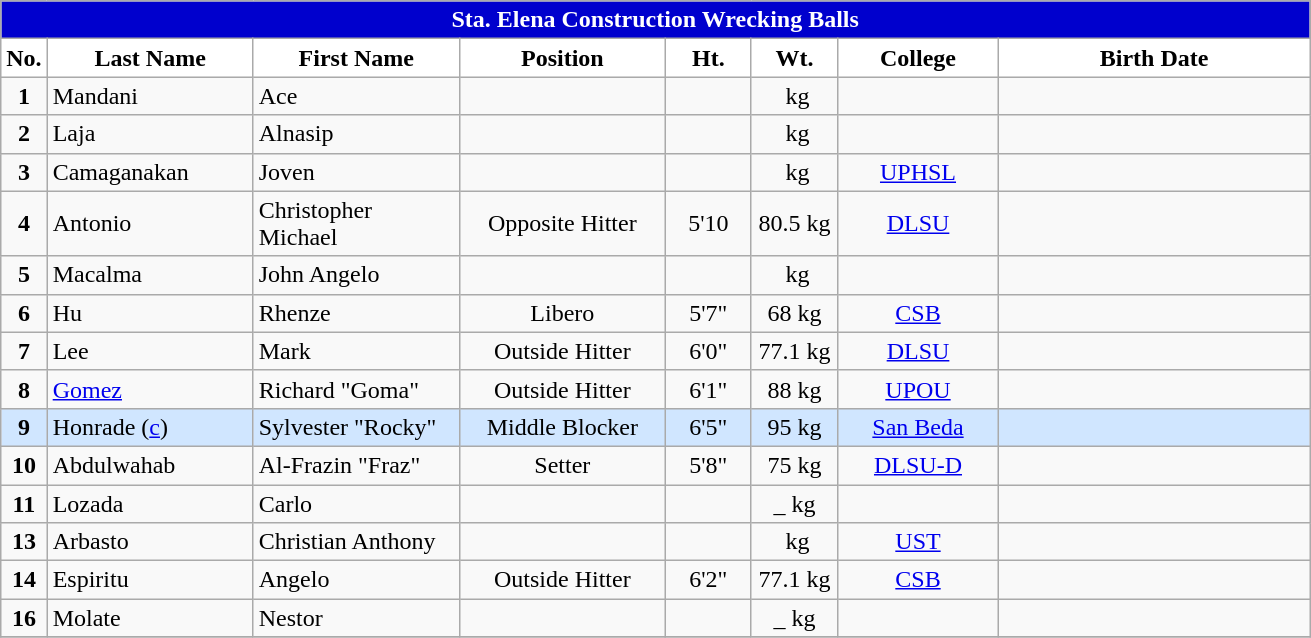<table class="wikitable" style="text-align:center;">
<tr>
<td colspan="8" style= "background: #0000CD; color: white; text-align: center"><strong>Sta. Elena Construction Wrecking Balls</strong></td>
</tr>
<tr>
<th width=3px style="background: white; color: black; text-align: center"><strong>No.</strong></th>
<th width=130px style="background: white; color: black">Last Name</th>
<th width=130px style="background: white; color: black">First Name</th>
<th width=130px style="background: white; color: black">Position</th>
<th width=50px style="background: white; color: black">Ht.</th>
<th width=50px style="background: white; color: black">Wt.</th>
<th width=100px style="background: white; color: black">College</th>
<th width=200px style="background: white; color: black">Birth Date</th>
</tr>
<tr>
<td><strong>1</strong></td>
<td style="text-align: left">Mandani</td>
<td style="text-align: left">Ace</td>
<td></td>
<td></td>
<td> kg</td>
<td></td>
<td></td>
</tr>
<tr>
<td><strong>2</strong></td>
<td style="text-align: left">Laja</td>
<td style="text-align: left">Alnasip</td>
<td></td>
<td></td>
<td> kg</td>
<td></td>
<td></td>
</tr>
<tr>
<td><strong>3</strong></td>
<td style="text-align: left">Camaganakan</td>
<td style="text-align: left">Joven</td>
<td></td>
<td></td>
<td> kg</td>
<td><a href='#'>UPHSL</a></td>
<td></td>
</tr>
<tr>
<td><strong>4</strong></td>
<td style="text-align: left">Antonio</td>
<td style="text-align: left">Christopher Michael</td>
<td>Opposite Hitter</td>
<td>5'10</td>
<td>80.5 kg</td>
<td><a href='#'>DLSU</a></td>
<td></td>
</tr>
<tr>
<td><strong>5</strong></td>
<td style="text-align: left">Macalma</td>
<td style="text-align: left">John Angelo</td>
<td></td>
<td></td>
<td> kg</td>
<td></td>
<td></td>
</tr>
<tr>
<td><strong>6</strong></td>
<td style="text-align: left">Hu</td>
<td style="text-align: left">Rhenze</td>
<td>Libero</td>
<td>5'7"</td>
<td>68 kg</td>
<td><a href='#'>CSB</a></td>
<td></td>
</tr>
<tr>
<td><strong>7</strong></td>
<td style="text-align: left">Lee</td>
<td style="text-align: left">Mark</td>
<td>Outside Hitter</td>
<td>6'0"</td>
<td>77.1 kg</td>
<td><a href='#'>DLSU</a></td>
<td></td>
</tr>
<tr>
<td><strong>8</strong></td>
<td style="text-align: left"><a href='#'>Gomez</a></td>
<td style="text-align: left">Richard "Goma"</td>
<td>Outside Hitter</td>
<td>6'1"</td>
<td>88 kg</td>
<td><a href='#'>UPOU</a></td>
<td></td>
</tr>
<tr bgcolor=#D0E6FF>
<td><strong>9</strong></td>
<td style="text-align: left">Honrade (<a href='#'>c</a>)</td>
<td style="text-align: left">Sylvester "Rocky"</td>
<td>Middle Blocker</td>
<td>6'5"</td>
<td>95 kg</td>
<td><a href='#'>San Beda</a></td>
<td></td>
</tr>
<tr>
<td><strong>10</strong></td>
<td style="text-align: left">Abdulwahab</td>
<td style="text-align: left">Al-Frazin "Fraz"</td>
<td>Setter</td>
<td>5'8"</td>
<td>75 kg</td>
<td><a href='#'>DLSU-D</a></td>
<td></td>
</tr>
<tr>
<td><strong>11</strong></td>
<td style="text-align: left">Lozada</td>
<td style="text-align: left">Carlo</td>
<td></td>
<td></td>
<td>_ kg</td>
<td></td>
<td></td>
</tr>
<tr>
<td><strong>13</strong></td>
<td style="text-align: left">Arbasto</td>
<td style="text-align: left">Christian Anthony</td>
<td></td>
<td></td>
<td> kg</td>
<td><a href='#'>UST</a></td>
<td></td>
</tr>
<tr>
<td><strong>14</strong></td>
<td style="text-align: left">Espiritu</td>
<td style="text-align: left">Angelo</td>
<td>Outside Hitter</td>
<td>6'2"</td>
<td>77.1 kg</td>
<td><a href='#'>CSB</a></td>
<td></td>
</tr>
<tr>
<td><strong>16</strong></td>
<td style="text-align: left">Molate</td>
<td style="text-align: left">Nestor</td>
<td></td>
<td></td>
<td>_ kg</td>
<td></td>
<td></td>
</tr>
<tr>
</tr>
</table>
